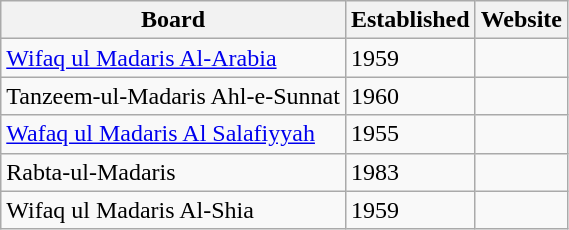<table class="wikitable">
<tr>
<th>Board</th>
<th>Established</th>
<th>Website</th>
</tr>
<tr>
<td><a href='#'>Wifaq ul Madaris Al-Arabia</a></td>
<td>1959</td>
<td></td>
</tr>
<tr>
<td>Tanzeem-ul-Madaris Ahl-e-Sunnat</td>
<td>1960</td>
<td></td>
</tr>
<tr>
<td><a href='#'>Wafaq ul Madaris Al Salafiyyah</a></td>
<td>1955</td>
<td></td>
</tr>
<tr>
<td>Rabta-ul-Madaris</td>
<td>1983</td>
<td></td>
</tr>
<tr>
<td>Wifaq ul Madaris Al-Shia</td>
<td>1959</td>
<td></td>
</tr>
</table>
